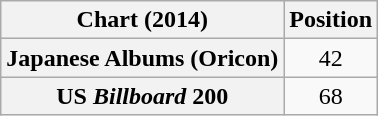<table class="wikitable sortable plainrowheaders" style="text-align:center">
<tr>
<th align="center">Chart (2014)</th>
<th align="center">Position</th>
</tr>
<tr>
<th scope="row">Japanese Albums (Oricon)</th>
<td>42</td>
</tr>
<tr>
<th scope="row">US <em>Billboard</em> 200</th>
<td>68</td>
</tr>
</table>
